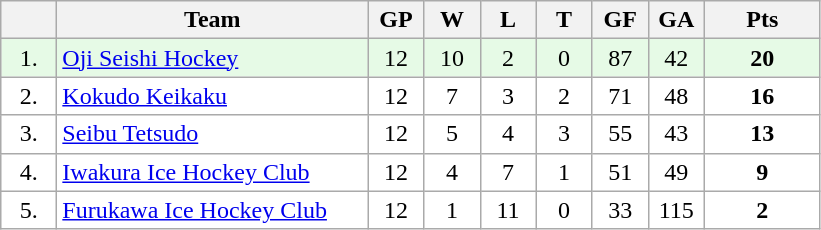<table class="wikitable">
<tr>
<th width="30"></th>
<th width="200">Team</th>
<th width="30">GP</th>
<th width="30">W</th>
<th width="30">L</th>
<th width="30">T</th>
<th width="30">GF</th>
<th width="30">GA</th>
<th width="70">Pts</th>
</tr>
<tr bgcolor="#e6fae6" align="center">
<td>1.</td>
<td align="left"><a href='#'>Oji Seishi Hockey</a></td>
<td>12</td>
<td>10</td>
<td>2</td>
<td>0</td>
<td>87</td>
<td>42</td>
<td><strong>20</strong></td>
</tr>
<tr bgcolor="#FFFFFF" align="center">
<td>2.</td>
<td align="left"><a href='#'>Kokudo Keikaku</a></td>
<td>12</td>
<td>7</td>
<td>3</td>
<td>2</td>
<td>71</td>
<td>48</td>
<td><strong>16</strong></td>
</tr>
<tr bgcolor="#FFFFFF" align="center">
<td>3.</td>
<td align="left"><a href='#'>Seibu Tetsudo</a></td>
<td>12</td>
<td>5</td>
<td>4</td>
<td>3</td>
<td>55</td>
<td>43</td>
<td><strong>13</strong></td>
</tr>
<tr bgcolor="#FFFFFF" align="center">
<td>4.</td>
<td align="left"><a href='#'>Iwakura Ice Hockey Club</a></td>
<td>12</td>
<td>4</td>
<td>7</td>
<td>1</td>
<td>51</td>
<td>49</td>
<td><strong>9</strong></td>
</tr>
<tr bgcolor="#FFFFFF" align="center">
<td>5.</td>
<td align="left"><a href='#'>Furukawa Ice Hockey Club</a></td>
<td>12</td>
<td>1</td>
<td>11</td>
<td>0</td>
<td>33</td>
<td>115</td>
<td><strong>2</strong></td>
</tr>
</table>
